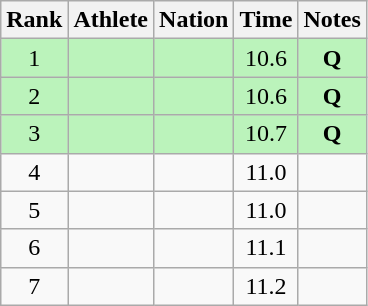<table class="wikitable sortable" style="text-align:center">
<tr>
<th>Rank</th>
<th>Athlete</th>
<th>Nation</th>
<th>Time</th>
<th>Notes</th>
</tr>
<tr bgcolor=#bbf3bb>
<td>1</td>
<td align=left></td>
<td align=left></td>
<td>10.6</td>
<td><strong>Q</strong></td>
</tr>
<tr bgcolor=#bbf3bb>
<td>2</td>
<td align=left></td>
<td align=left></td>
<td>10.6</td>
<td><strong>Q</strong></td>
</tr>
<tr bgcolor=#bbf3bb>
<td>3</td>
<td align=left></td>
<td align=left></td>
<td>10.7</td>
<td><strong>Q</strong></td>
</tr>
<tr>
<td>4</td>
<td align=left></td>
<td align=left></td>
<td>11.0</td>
<td></td>
</tr>
<tr>
<td>5</td>
<td align=left></td>
<td align=left></td>
<td>11.0</td>
<td></td>
</tr>
<tr>
<td>6</td>
<td align=left></td>
<td align=left></td>
<td>11.1</td>
<td></td>
</tr>
<tr>
<td>7</td>
<td align=left></td>
<td align=left></td>
<td>11.2</td>
<td></td>
</tr>
</table>
